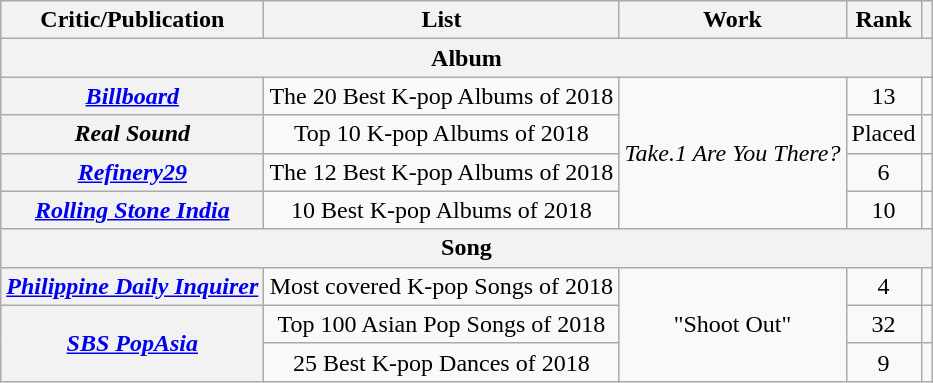<table class="wikitable plainrowheaders sortable">
<tr>
<th>Critic/Publication</th>
<th scope="col" class="unsortable">List</th>
<th scope="col" class="unsortable">Work</th>
<th data-sort-type="number">Rank</th>
<th scope="col" class="unsortable"></th>
</tr>
<tr>
<th align="center" colspan="5">Album</th>
</tr>
<tr>
<th scope="row"><em><a href='#'>Billboard</a></em></th>
<td align="center">The 20 Best K-pop Albums of 2018</td>
<td align="center" rowspan="4"><em>Take.1 Are You There?</em></td>
<td align="center">13</td>
<td align="center"></td>
</tr>
<tr>
<th scope="row"><em>Real Sound</em></th>
<td align="center">Top 10 K-pop Albums of 2018</td>
<td>Placed</td>
<td align="center"></td>
</tr>
<tr>
<th scope="row"><em><a href='#'>Refinery29</a></em></th>
<td align="center">The 12 Best K-pop Albums of 2018</td>
<td align="center">6</td>
<td align="center"></td>
</tr>
<tr>
<th scope="row"><em><a href='#'>Rolling Stone India</a></em></th>
<td align="center">10 Best K-pop Albums of 2018</td>
<td align="center">10</td>
<td align="center"></td>
</tr>
<tr>
<th align="center" colspan="5">Song</th>
</tr>
<tr>
<th scope="row"><em><a href='#'>Philippine Daily Inquirer</a></em></th>
<td align="center" length="50">Most covered K-pop Songs of 2018</td>
<td align="center" rowspan="3">"Shoot Out"</td>
<td align="center">4</td>
<td align="center"></td>
</tr>
<tr>
<th scope="row" rowspan="2"><em><a href='#'>SBS PopAsia</a></em></th>
<td align="center">Top 100 Asian Pop Songs of 2018</td>
<td align="center">32</td>
<td align="center"></td>
</tr>
<tr>
<td align="center">25 Best K-pop Dances of 2018</td>
<td align="center">9</td>
<td align="center"></td>
</tr>
</table>
